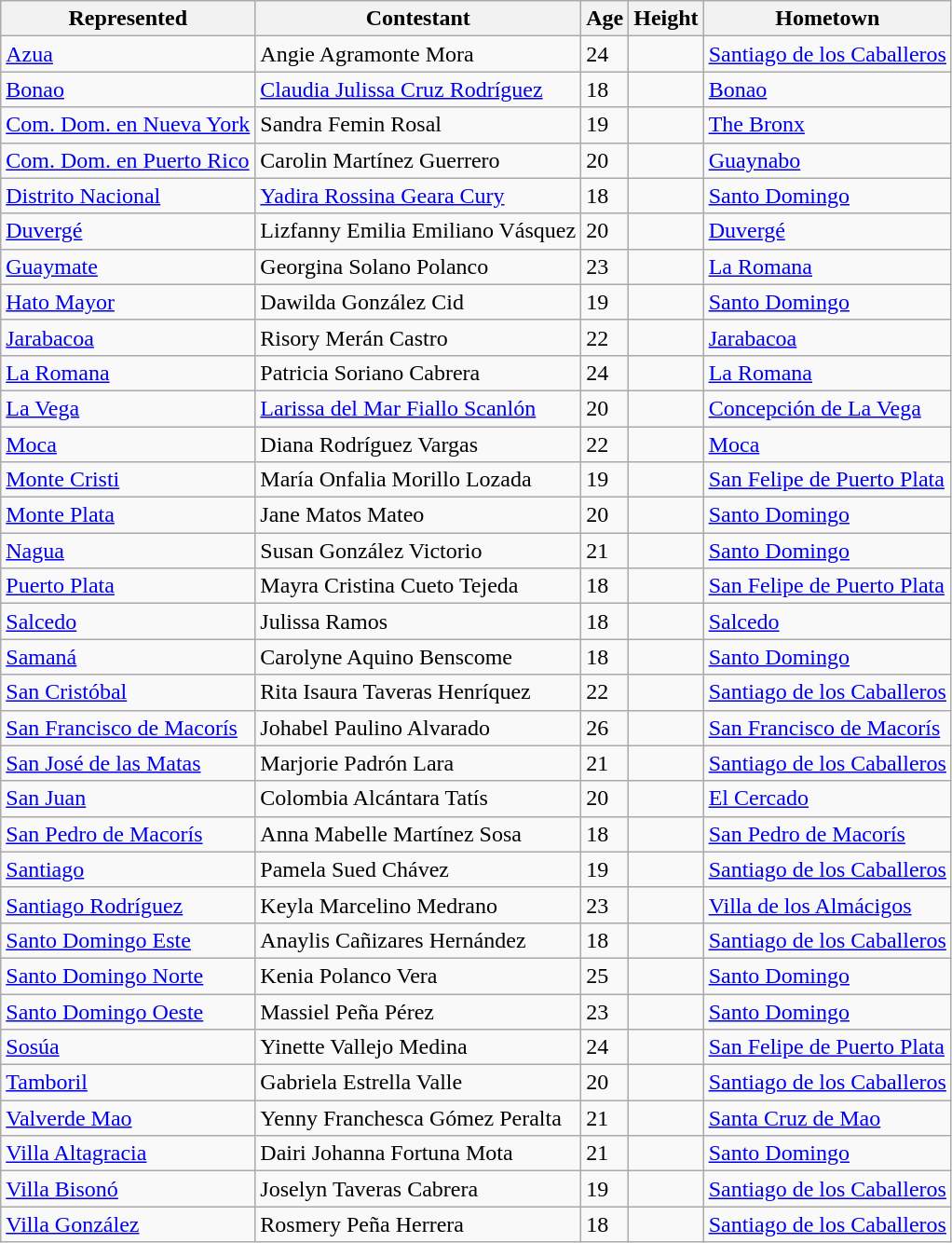<table class="sortable wikitable">
<tr>
<th>Represented</th>
<th>Contestant</th>
<th>Age</th>
<th>Height</th>
<th>Hometown</th>
</tr>
<tr>
<td><a href='#'>Azua</a></td>
<td>Angie Agramonte Mora</td>
<td>24</td>
<td></td>
<td><a href='#'>Santiago de los Caballeros</a></td>
</tr>
<tr>
<td><a href='#'>Bonao</a></td>
<td><a href='#'>Claudia Julissa Cruz Rodríguez</a></td>
<td>18</td>
<td></td>
<td><a href='#'>Bonao</a></td>
</tr>
<tr>
<td><a href='#'>Com. Dom. en Nueva York</a></td>
<td>Sandra Femin Rosal</td>
<td>19</td>
<td></td>
<td><a href='#'>The Bronx</a></td>
</tr>
<tr>
<td><a href='#'>Com. Dom. en Puerto Rico</a></td>
<td>Carolin Martínez Guerrero</td>
<td>20</td>
<td></td>
<td><a href='#'>Guaynabo</a></td>
</tr>
<tr>
<td><a href='#'>Distrito Nacional</a></td>
<td><a href='#'>Yadira Rossina Geara Cury</a></td>
<td>18</td>
<td></td>
<td><a href='#'>Santo Domingo</a></td>
</tr>
<tr>
<td><a href='#'>Duvergé</a></td>
<td>Lizfanny Emilia Emiliano Vásquez</td>
<td>20</td>
<td></td>
<td><a href='#'>Duvergé</a></td>
</tr>
<tr>
<td><a href='#'>Guaymate</a></td>
<td>Georgina Solano Polanco</td>
<td>23</td>
<td></td>
<td><a href='#'>La Romana</a></td>
</tr>
<tr>
<td><a href='#'>Hato Mayor</a></td>
<td>Dawilda González Cid</td>
<td>19</td>
<td></td>
<td><a href='#'>Santo Domingo</a></td>
</tr>
<tr>
<td><a href='#'>Jarabacoa</a></td>
<td>Risory Merán Castro</td>
<td>22</td>
<td></td>
<td><a href='#'>Jarabacoa</a></td>
</tr>
<tr>
<td><a href='#'>La Romana</a></td>
<td>Patricia Soriano Cabrera</td>
<td>24</td>
<td></td>
<td><a href='#'>La Romana</a></td>
</tr>
<tr>
<td><a href='#'>La Vega</a></td>
<td><a href='#'>Larissa del Mar Fiallo Scanlón</a></td>
<td>20</td>
<td></td>
<td><a href='#'>Concepción de La Vega</a></td>
</tr>
<tr>
<td><a href='#'>Moca</a></td>
<td>Diana Rodríguez Vargas</td>
<td>22</td>
<td></td>
<td><a href='#'>Moca</a></td>
</tr>
<tr>
<td><a href='#'>Monte Cristi</a></td>
<td>María Onfalia Morillo Lozada</td>
<td>19</td>
<td></td>
<td><a href='#'>San Felipe de Puerto Plata</a></td>
</tr>
<tr>
<td><a href='#'>Monte Plata</a></td>
<td>Jane Matos Mateo</td>
<td>20</td>
<td></td>
<td><a href='#'>Santo Domingo</a></td>
</tr>
<tr>
<td><a href='#'>Nagua</a></td>
<td>Susan González Victorio</td>
<td>21</td>
<td></td>
<td><a href='#'>Santo Domingo</a></td>
</tr>
<tr>
<td><a href='#'>Puerto Plata</a></td>
<td>Mayra Cristina Cueto Tejeda</td>
<td>18</td>
<td></td>
<td><a href='#'>San Felipe de Puerto Plata</a></td>
</tr>
<tr>
<td><a href='#'>Salcedo</a></td>
<td>Julissa Ramos</td>
<td>18</td>
<td></td>
<td><a href='#'>Salcedo</a></td>
</tr>
<tr>
<td><a href='#'>Samaná</a></td>
<td>Carolyne Aquino Benscome</td>
<td>18</td>
<td></td>
<td><a href='#'>Santo Domingo</a></td>
</tr>
<tr>
<td><a href='#'>San Cristóbal</a></td>
<td>Rita Isaura Taveras Henríquez</td>
<td>22</td>
<td></td>
<td><a href='#'>Santiago de los Caballeros</a></td>
</tr>
<tr>
<td><a href='#'>San Francisco de Macorís</a></td>
<td>Johabel Paulino Alvarado</td>
<td>26</td>
<td></td>
<td><a href='#'>San Francisco de Macorís</a></td>
</tr>
<tr>
<td><a href='#'>San José de las Matas</a></td>
<td>Marjorie Padrón Lara</td>
<td>21</td>
<td></td>
<td><a href='#'>Santiago de los Caballeros</a></td>
</tr>
<tr>
<td><a href='#'>San Juan</a></td>
<td>Colombia Alcántara Tatís</td>
<td>20</td>
<td></td>
<td><a href='#'>El Cercado</a></td>
</tr>
<tr>
<td><a href='#'>San Pedro de Macorís</a></td>
<td>Anna Mabelle Martínez Sosa</td>
<td>18</td>
<td></td>
<td><a href='#'>San Pedro de Macorís</a></td>
</tr>
<tr>
<td><a href='#'>Santiago</a></td>
<td>Pamela Sued Chávez</td>
<td>19</td>
<td></td>
<td><a href='#'>Santiago de los Caballeros</a></td>
</tr>
<tr>
<td><a href='#'>Santiago Rodríguez</a></td>
<td>Keyla Marcelino Medrano</td>
<td>23</td>
<td></td>
<td><a href='#'>Villa de los Almácigos</a></td>
</tr>
<tr>
<td><a href='#'>Santo Domingo Este</a></td>
<td>Anaylis Cañizares Hernández</td>
<td>18</td>
<td></td>
<td><a href='#'>Santiago de los Caballeros</a></td>
</tr>
<tr>
<td><a href='#'>Santo Domingo Norte</a></td>
<td>Kenia Polanco Vera</td>
<td>25</td>
<td></td>
<td><a href='#'>Santo Domingo</a></td>
</tr>
<tr>
<td><a href='#'>Santo Domingo Oeste</a></td>
<td>Massiel Peña Pérez</td>
<td>23</td>
<td></td>
<td><a href='#'>Santo Domingo</a></td>
</tr>
<tr>
<td><a href='#'>Sosúa</a></td>
<td>Yinette Vallejo Medina</td>
<td>24</td>
<td></td>
<td><a href='#'>San Felipe de Puerto Plata</a></td>
</tr>
<tr>
<td><a href='#'>Tamboril</a></td>
<td>Gabriela Estrella Valle</td>
<td>20</td>
<td></td>
<td><a href='#'>Santiago de los Caballeros</a></td>
</tr>
<tr>
<td><a href='#'>Valverde Mao</a></td>
<td>Yenny Franchesca Gómez Peralta</td>
<td>21</td>
<td></td>
<td><a href='#'>Santa Cruz de Mao</a></td>
</tr>
<tr>
<td><a href='#'>Villa Altagracia</a></td>
<td>Dairi Johanna Fortuna Mota</td>
<td>21</td>
<td></td>
<td><a href='#'>Santo Domingo</a></td>
</tr>
<tr>
<td><a href='#'>Villa Bisonó</a></td>
<td>Joselyn Taveras Cabrera</td>
<td>19</td>
<td></td>
<td><a href='#'>Santiago de los Caballeros</a></td>
</tr>
<tr>
<td><a href='#'>Villa González</a></td>
<td>Rosmery Peña Herrera</td>
<td>18</td>
<td></td>
<td><a href='#'>Santiago de los Caballeros</a></td>
</tr>
</table>
